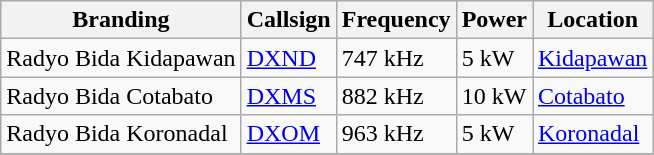<table class="wikitable">
<tr>
<th>Branding</th>
<th>Callsign</th>
<th>Frequency</th>
<th>Power</th>
<th>Location</th>
</tr>
<tr>
<td>Radyo Bida Kidapawan</td>
<td><a href='#'>DXND</a></td>
<td>747 kHz</td>
<td>5 kW</td>
<td><a href='#'>Kidapawan</a></td>
</tr>
<tr>
<td>Radyo Bida Cotabato</td>
<td><a href='#'>DXMS</a></td>
<td>882 kHz</td>
<td>10 kW</td>
<td><a href='#'>Cotabato</a></td>
</tr>
<tr>
<td>Radyo Bida Koronadal</td>
<td><a href='#'>DXOM</a></td>
<td>963 kHz</td>
<td>5 kW</td>
<td><a href='#'>Koronadal</a></td>
</tr>
<tr>
</tr>
</table>
